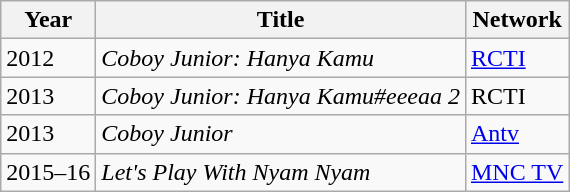<table class="wikitable sortable">
<tr>
<th>Year</th>
<th>Title</th>
<th>Network</th>
</tr>
<tr>
<td>2012</td>
<td><em>Coboy Junior: Hanya Kamu</em> <br></td>
<td><a href='#'>RCTI</a></td>
</tr>
<tr>
<td>2013</td>
<td><em>Coboy Junior: Hanya Kamu#eeeaa 2</em> <br></td>
<td>RCTI</td>
</tr>
<tr>
<td>2013</td>
<td><em>Coboy Junior</em></td>
<td><a href='#'>Antv</a></td>
</tr>
<tr>
<td>2015–16</td>
<td><em>Let's Play With Nyam Nyam</em></td>
<td><a href='#'>MNC TV</a></td>
</tr>
</table>
